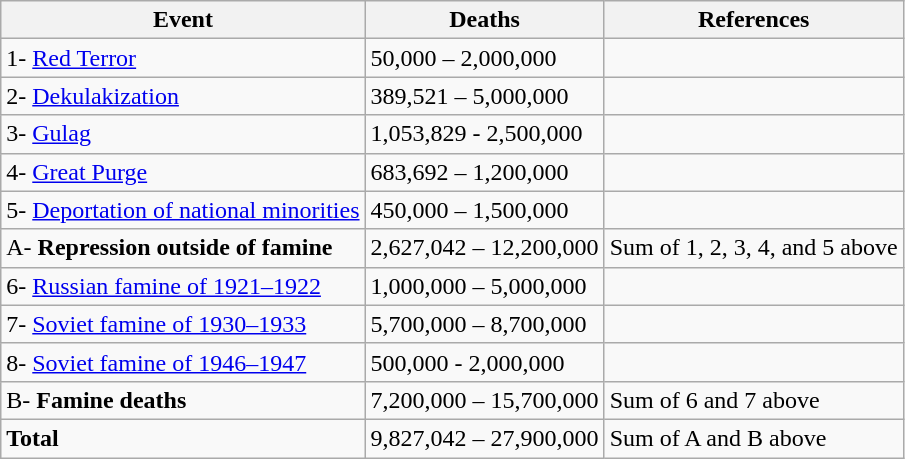<table class="wikitable sortable">
<tr>
<th>Event</th>
<th>Deaths</th>
<th>References</th>
</tr>
<tr>
<td>1- <a href='#'>Red Terror</a></td>
<td> 50,000 – 2,000,000</td>
<td></td>
</tr>
<tr>
<td>2- <a href='#'>Dekulakization</a></td>
<td> 389,521 – 5,000,000</td>
<td></td>
</tr>
<tr>
<td>3- <a href='#'>Gulag</a></td>
<td> 1,053,829 - 2,500,000</td>
<td></td>
</tr>
<tr>
<td>4- <a href='#'>Great Purge</a></td>
<td> 683,692 – 1,200,000</td>
<td></td>
</tr>
<tr>
<td>5- <a href='#'>Deportation of national minorities</a></td>
<td> 450,000 – 1,500,000</td>
<td></td>
</tr>
<tr>
<td>A- <strong>Repression outside of famine</strong></td>
<td> 2,627,042 – 12,200,000</td>
<td>Sum of 1, 2, 3, 4, and 5 above</td>
</tr>
<tr>
<td>6- <a href='#'>Russian famine of 1921–1922</a></td>
<td> 1,000,000 – 5,000,000</td>
<td></td>
</tr>
<tr>
<td>7- <a href='#'>Soviet famine of 1930–1933</a></td>
<td> 5,700,000 – 8,700,000</td>
<td></td>
</tr>
<tr>
<td>8- <a href='#'>Soviet famine of 1946–1947</a></td>
<td> 500,000 - 2,000,000</td>
<td></td>
</tr>
<tr>
<td>B- <strong>Famine deaths</strong></td>
<td> 7,200,000 – 15,700,000</td>
<td>Sum of 6 and 7 above</td>
</tr>
<tr>
<td><strong>Total</strong></td>
<td> 9,827,042 – 27,900,000</td>
<td>Sum of A and B above</td>
</tr>
</table>
